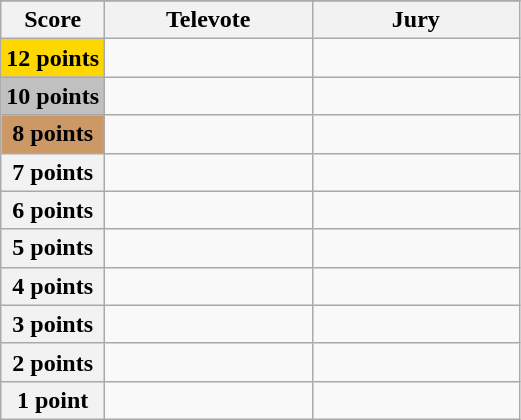<table class="wikitable">
<tr>
</tr>
<tr>
<th scope="col" width="20%">Score</th>
<th scope="col" width="40%">Televote</th>
<th scope="col" width="40%">Jury</th>
</tr>
<tr>
<th scope="row" style="background:gold">12 points</th>
<td></td>
<td></td>
</tr>
<tr>
<th scope="row" style="background:silver">10 points</th>
<td></td>
<td></td>
</tr>
<tr>
<th scope="row" style="background:#CC9966">8 points</th>
<td></td>
<td></td>
</tr>
<tr>
<th scope="row">7 points</th>
<td></td>
<td></td>
</tr>
<tr>
<th scope="row">6 points</th>
<td></td>
<td></td>
</tr>
<tr>
<th scope="row">5 points</th>
<td></td>
<td></td>
</tr>
<tr>
<th scope="row">4 points</th>
<td></td>
<td></td>
</tr>
<tr>
<th scope="row">3 points</th>
<td></td>
<td></td>
</tr>
<tr>
<th scope="row">2 points</th>
<td></td>
<td></td>
</tr>
<tr>
<th scope="row">1 point</th>
<td></td>
<td></td>
</tr>
</table>
